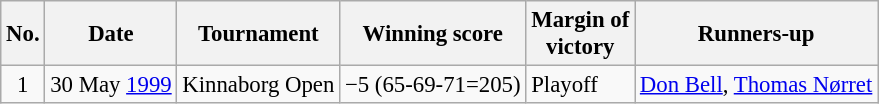<table class="wikitable" style="font-size:95%;">
<tr>
<th>No.</th>
<th>Date</th>
<th>Tournament</th>
<th>Winning score</th>
<th>Margin of<br>victory</th>
<th>Runners-up</th>
</tr>
<tr>
<td align=center>1</td>
<td align=right>30 May <a href='#'>1999</a></td>
<td>Kinnaborg Open</td>
<td>−5 (65-69-71=205)</td>
<td>Playoff</td>
<td> <a href='#'>Don Bell</a>,  <a href='#'>Thomas Nørret</a></td>
</tr>
</table>
